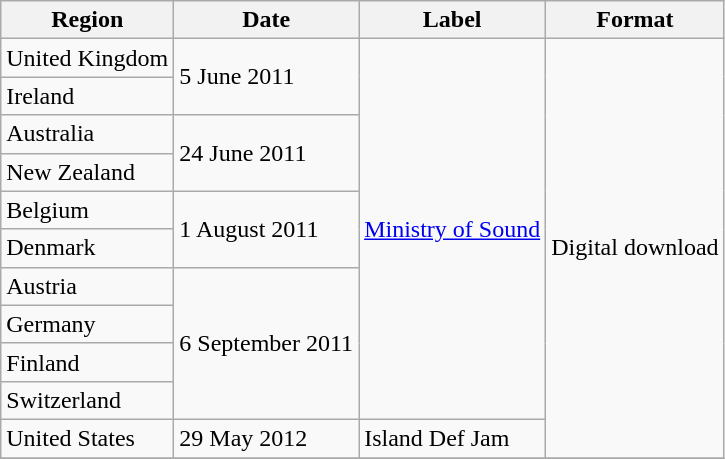<table class=wikitable>
<tr>
<th>Region</th>
<th>Date</th>
<th>Label</th>
<th>Format</th>
</tr>
<tr>
<td>United Kingdom</td>
<td rowspan = "2">5 June 2011</td>
<td rowspan = "10"><a href='#'>Ministry of Sound</a></td>
<td rowspan = "11">Digital download</td>
</tr>
<tr>
<td>Ireland</td>
</tr>
<tr>
<td>Australia</td>
<td rowspan = "2">24 June 2011</td>
</tr>
<tr>
<td>New Zealand</td>
</tr>
<tr>
<td>Belgium</td>
<td rowspan = "2">1 August 2011</td>
</tr>
<tr>
<td>Denmark</td>
</tr>
<tr>
<td>Austria</td>
<td rowspan = "4">6 September 2011</td>
</tr>
<tr>
<td>Germany</td>
</tr>
<tr>
<td>Finland</td>
</tr>
<tr>
<td>Switzerland</td>
</tr>
<tr>
<td>United States</td>
<td>29 May 2012</td>
<td>Island Def Jam</td>
</tr>
<tr>
</tr>
</table>
